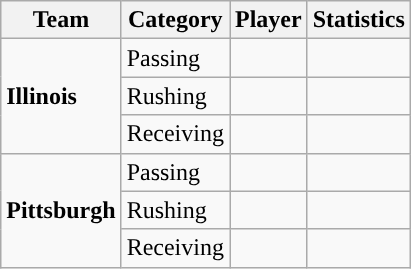<table class="wikitable" style="float: right;">
<tr>
<th>Team</th>
<th>Category</th>
<th>Player</th>
<th>Statistics</th>
</tr>
<tr>
<td rowspan=3><strong>Illinois</strong></td>
<td>Passing</td>
<td></td>
<td></td>
</tr>
<tr>
<td>Rushing</td>
<td></td>
<td></td>
</tr>
<tr>
<td>Receiving</td>
<td></td>
<td></td>
</tr>
<tr>
<td rowspan=3><strong>Pittsburgh</strong></td>
<td>Passing</td>
<td></td>
<td></td>
</tr>
<tr>
<td>Rushing</td>
<td></td>
<td></td>
</tr>
<tr>
<td>Receiving</td>
<td></td>
<td></td>
</tr>
</table>
